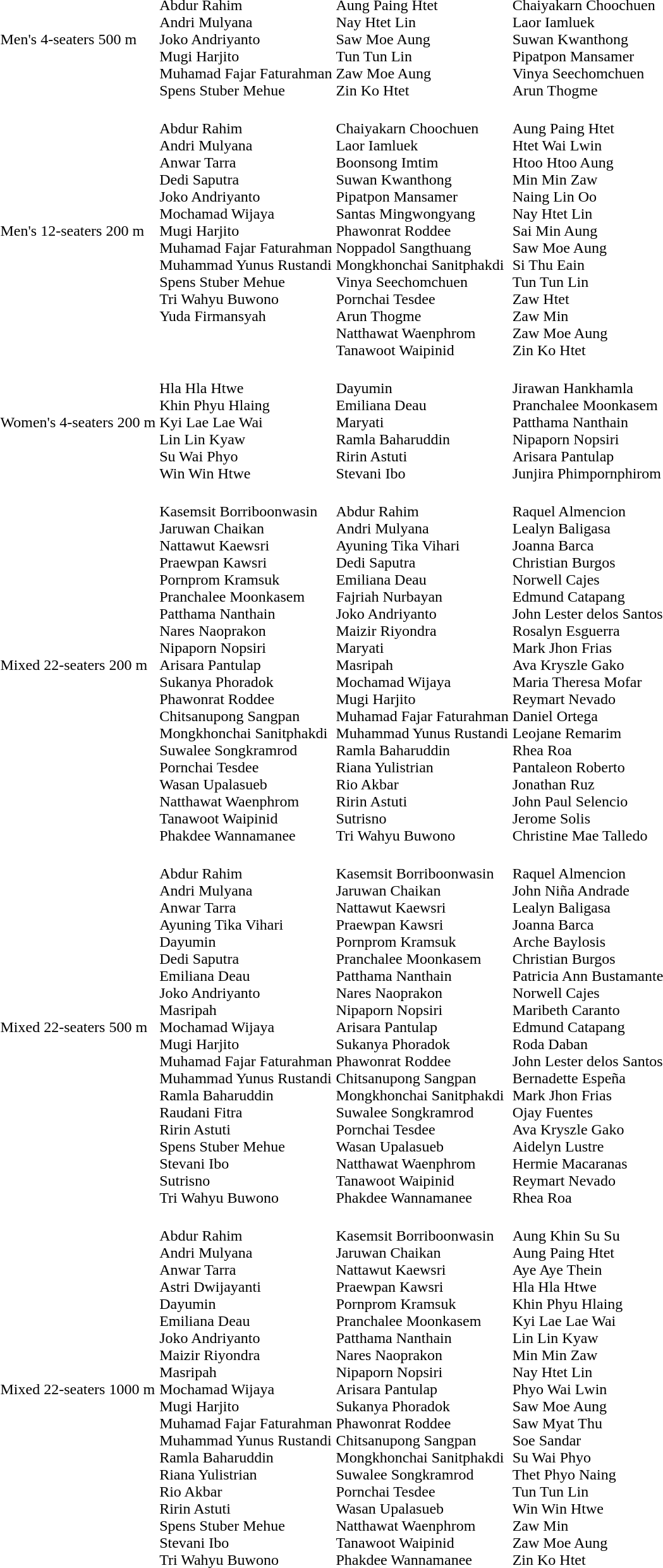<table>
<tr>
<td>Men's 4-seaters 500 m</td>
<td nowrap=true><br>Abdur Rahim<br>Andri Mulyana<br>Joko Andriyanto<br>Mugi Harjito<br>Muhamad Fajar Faturahman<br>Spens Stuber Mehue</td>
<td><br>Aung Paing Htet<br>Nay Htet Lin<br>Saw Moe Aung<br>Tun Tun Lin<br>Zaw Moe Aung<br>Zin Ko Htet</td>
<td><br>Chaiyakarn Choochuen<br>Laor Iamluek<br>Suwan Kwanthong<br>Pipatpon Mansamer<br>Vinya Seechomchuen<br>Arun Thogme</td>
</tr>
<tr>
<td>Men's 12-seaters 200 m</td>
<td valign=top><br>Abdur Rahim<br>Andri Mulyana<br>Anwar Tarra<br>Dedi Saputra<br>Joko Andriyanto<br>Mochamad Wijaya<br>Mugi Harjito<br>Muhamad Fajar Faturahman<br>Muhammad Yunus Rustandi<br>Spens Stuber Mehue<br>Tri Wahyu Buwono<br>Yuda Firmansyah</td>
<td><br>Chaiyakarn Choochuen<br>Laor Iamluek<br>Boonsong Imtim<br>Suwan Kwanthong<br>Pipatpon Mansamer<br>Santas Mingwongyang<br>Phawonrat Roddee<br>Noppadol Sangthuang<br>Mongkhonchai Sanitphakdi<br>Vinya Seechomchuen<br>Pornchai Tesdee<br>Arun Thogme<br>Natthawat Waenphrom<br>Tanawoot Waipinid</td>
<td><br>Aung Paing Htet<br>Htet Wai Lwin<br>Htoo Htoo Aung<br>Min Min Zaw<br>Naing Lin Oo<br>Nay Htet Lin<br>Sai Min Aung<br>Saw Moe Aung<br>Si Thu Eain<br>Tun Tun Lin<br>Zaw Htet<br>Zaw Min<br>Zaw Moe Aung<br>Zin Ko Htet</td>
</tr>
<tr>
<td>Women's 4-seaters 200 m</td>
<td><br>Hla Hla Htwe<br>Khin Phyu Hlaing<br>Kyi Lae Lae Wai<br>Lin Lin Kyaw<br>Su Wai Phyo<br>Win Win Htwe</td>
<td><br>Dayumin<br>Emiliana Deau<br>Maryati<br>Ramla Baharuddin<br>Ririn Astuti<br>Stevani Ibo</td>
<td><br>Jirawan Hankhamla<br>Pranchalee Moonkasem<br>Patthama Nanthain<br>Nipaporn Nopsiri<br>Arisara Pantulap<br>Junjira Phimpornphirom</td>
</tr>
<tr>
<td>Mixed 22-seaters 200 m</td>
<td><br>Kasemsit Borriboonwasin<br>Jaruwan Chaikan<br>Nattawut Kaewsri<br>Praewpan Kawsri<br>Pornprom Kramsuk<br>Pranchalee Moonkasem<br>Patthama Nanthain<br>Nares Naoprakon<br>Nipaporn Nopsiri<br>Arisara Pantulap<br>Sukanya Phoradok<br>Phawonrat Roddee<br>Chitsanupong Sangpan<br>Mongkhonchai Sanitphakdi<br>Suwalee Songkramrod<br>Pornchai Tesdee<br>Wasan Upalasueb<br>Natthawat Waenphrom<br>Tanawoot Waipinid<br>Phakdee Wannamanee</td>
<td nowrap=true><br>Abdur Rahim<br>Andri Mulyana<br>Ayuning Tika Vihari<br>Dedi Saputra<br>Emiliana Deau<br>Fajriah Nurbayan<br>Joko Andriyanto<br>Maizir Riyondra<br>Maryati<br>Masripah<br>Mochamad Wijaya<br>Mugi Harjito<br>Muhamad Fajar Faturahman<br>Muhammad Yunus Rustandi<br>Ramla Baharuddin<br>Riana Yulistrian<br>Rio Akbar<br>Ririn Astuti<br>Sutrisno<br>Tri Wahyu Buwono</td>
<td nowrap=true><br>Raquel Almencion<br>Lealyn Baligasa<br>Joanna Barca<br>Christian Burgos<br>Norwell Cajes<br>Edmund Catapang<br>John Lester delos Santos<br>Rosalyn Esguerra<br>Mark Jhon Frias<br>Ava Kryszle Gako<br>Maria Theresa Mofar<br>Reymart Nevado<br>Daniel Ortega<br>Leojane Remarim<br>Rhea Roa<br>Pantaleon Roberto<br>Jonathan Ruz<br>John Paul Selencio<br>Jerome Solis<br>Christine Mae Talledo</td>
</tr>
<tr>
<td>Mixed 22-seaters 500 m</td>
<td><br>Abdur Rahim<br>Andri Mulyana<br>Anwar Tarra<br>Ayuning Tika Vihari<br>Dayumin<br>Dedi Saputra<br>Emiliana Deau<br>Joko Andriyanto<br>Masripah<br>Mochamad Wijaya<br>Mugi Harjito<br>Muhamad Fajar Faturahman<br>Muhammad Yunus Rustandi<br>Ramla Baharuddin<br>Raudani Fitra<br>Ririn Astuti<br>Spens Stuber Mehue<br>Stevani Ibo<br>Sutrisno<br>Tri Wahyu Buwono</td>
<td><br>Kasemsit Borriboonwasin<br>Jaruwan Chaikan<br>Nattawut Kaewsri<br>Praewpan Kawsri<br>Pornprom Kramsuk<br>Pranchalee Moonkasem<br>Patthama Nanthain<br>Nares Naoprakon<br>Nipaporn Nopsiri<br>Arisara Pantulap<br>Sukanya Phoradok<br>Phawonrat Roddee<br>Chitsanupong Sangpan<br>Mongkhonchai Sanitphakdi<br>Suwalee Songkramrod<br>Pornchai Tesdee<br>Wasan Upalasueb<br>Natthawat Waenphrom<br>Tanawoot Waipinid<br>Phakdee Wannamanee</td>
<td><br>Raquel Almencion<br>John Niña Andrade<br>Lealyn Baligasa<br>Joanna Barca<br>Arche Baylosis<br>Christian Burgos<br>Patricia Ann Bustamante<br>Norwell Cajes<br>Maribeth Caranto<br>Edmund Catapang<br>Roda Daban<br>John Lester delos Santos<br>Bernadette Espeña<br>Mark Jhon Frias<br>Ojay Fuentes<br>Ava Kryszle Gako<br>Aidelyn Lustre<br>Hermie Macaranas<br>Reymart Nevado<br>Rhea Roa</td>
</tr>
<tr>
<td>Mixed 22-seaters 1000 m</td>
<td><br>Abdur Rahim<br>Andri Mulyana<br>Anwar Tarra<br>Astri Dwijayanti<br>Dayumin<br>Emiliana Deau<br>Joko Andriyanto<br>Maizir Riyondra<br>Masripah<br>Mochamad Wijaya<br>Mugi Harjito<br>Muhamad Fajar Faturahman<br>Muhammad Yunus Rustandi<br>Ramla Baharuddin<br>Riana Yulistrian<br>Rio Akbar<br>Ririn Astuti<br>Spens Stuber Mehue<br>Stevani Ibo<br>Tri Wahyu Buwono</td>
<td><br>Kasemsit Borriboonwasin<br>Jaruwan Chaikan<br>Nattawut Kaewsri<br>Praewpan Kawsri<br>Pornprom Kramsuk<br>Pranchalee Moonkasem<br>Patthama Nanthain<br>Nares Naoprakon<br>Nipaporn Nopsiri<br>Arisara Pantulap<br>Sukanya Phoradok<br>Phawonrat Roddee<br>Chitsanupong Sangpan<br>Mongkhonchai Sanitphakdi<br>Suwalee Songkramrod<br>Pornchai Tesdee<br>Wasan Upalasueb<br>Natthawat Waenphrom<br>Tanawoot Waipinid<br>Phakdee Wannamanee</td>
<td><br>Aung Khin Su Su<br>Aung Paing Htet<br>Aye Aye Thein<br>Hla Hla Htwe<br>Khin Phyu Hlaing<br>Kyi Lae Lae Wai<br>Lin Lin Kyaw<br>Min Min Zaw<br>Nay Htet Lin<br>Phyo Wai Lwin<br>Saw Moe Aung<br>Saw Myat Thu<br>Soe Sandar<br>Su Wai Phyo<br>Thet Phyo Naing<br>Tun Tun Lin<br>Win Win Htwe<br>Zaw Min<br>Zaw Moe Aung<br>Zin Ko Htet</td>
</tr>
</table>
